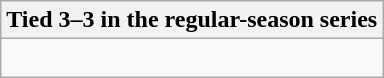<table class="wikitable collapsible collapsed">
<tr>
<th>Tied 3–3 in the regular-season series</th>
</tr>
<tr>
<td><br>




</td>
</tr>
</table>
